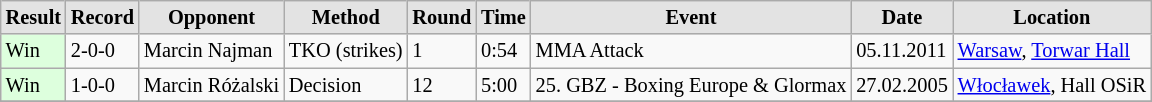<table style="font-size: 85%; text-align: left;" class="wikitable">
<tr>
<th style="border-style: none none solid solid; background: #e3e3e3"><strong>Result</strong></th>
<th style="border-style: none none solid solid; background: #e3e3e3"><strong>Record</strong></th>
<th style="border-style: none none solid solid; background: #e3e3e3"><strong>Opponent</strong></th>
<th style="border-style: none none solid solid; background: #e3e3e3"><strong>Method</strong></th>
<th style="border-style: none none solid solid; background: #e3e3e3"><strong>Round</strong></th>
<th style="border-style: none none solid solid; background: #e3e3e3"><strong>Time</strong></th>
<th style="border-style: none none solid solid; background: #e3e3e3"><strong>Event</strong></th>
<th style="border-style: none none solid solid; background: #e3e3e3"><strong>Date</strong></th>
<th style="border-style: none none solid solid; background: #e3e3e3"><strong>Location</strong></th>
</tr>
<tr>
<td style="background: #DDFFDD">Win</td>
<td>2-0-0</td>
<td> Marcin Najman</td>
<td>TKO (strikes) </td>
<td>1</td>
<td>0:54</td>
<td>MMA Attack</td>
<td>05.11.2011</td>
<td> <a href='#'>Warsaw</a>, <a href='#'>Torwar Hall</a></td>
</tr>
<tr>
<td style="background: #DDFFDD">Win</td>
<td>1-0-0</td>
<td> Marcin Różalski</td>
<td>Decision </td>
<td>12</td>
<td>5:00</td>
<td>25. GBZ - Boxing Europe & Glormax</td>
<td>27.02.2005</td>
<td> <a href='#'>Włocławek</a>, Hall OSiR</td>
</tr>
<tr>
</tr>
</table>
